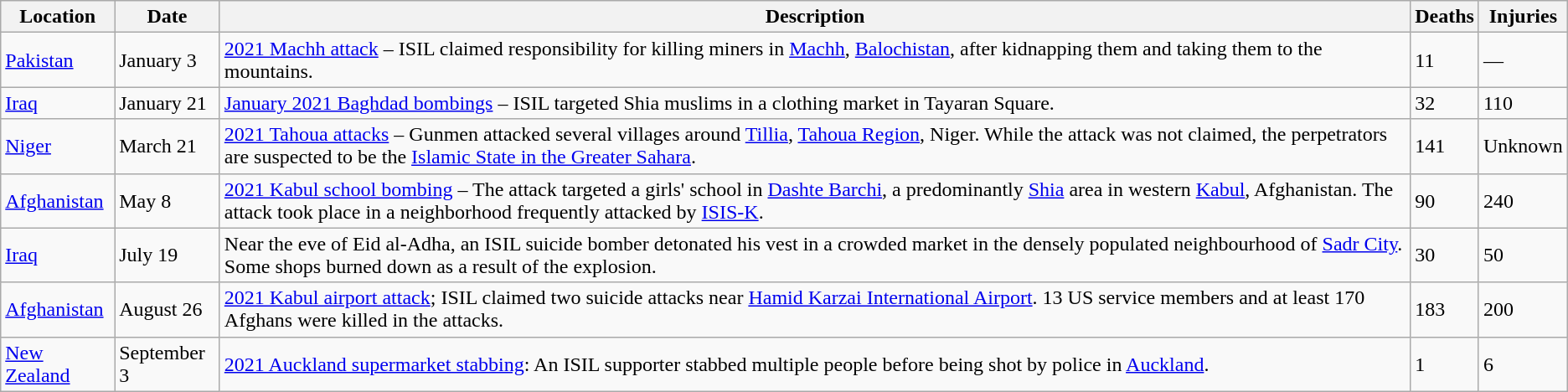<table class="wikitable sortable">
<tr>
<th scope="col">Location</th>
<th scope="col" data-sort-type="date">Date</th>
<th scope="col" class="unsortable">Description</th>
<th scope="col" data-sort-type="number">Deaths</th>
<th scope="col" data-sort-type="number">Injuries</th>
</tr>
<tr>
<td><a href='#'>Pakistan</a></td>
<td>January 3</td>
<td><a href='#'>2021 Machh attack</a> – ISIL claimed responsibility for killing miners in <a href='#'>Machh</a>, <a href='#'>Balochistan</a>, after kidnapping them and taking them to the mountains.</td>
<td>11</td>
<td>—</td>
</tr>
<tr>
<td><a href='#'>Iraq</a></td>
<td>January 21</td>
<td><a href='#'>January 2021 Baghdad bombings</a> – ISIL targeted Shia muslims in a clothing market in Tayaran Square.</td>
<td>32</td>
<td>110</td>
</tr>
<tr>
<td><a href='#'>Niger</a></td>
<td>March 21</td>
<td><a href='#'>2021 Tahoua attacks</a> – Gunmen attacked several villages around <a href='#'>Tillia</a>, <a href='#'>Tahoua Region</a>, Niger. While the attack was not claimed, the perpetrators are suspected to be the <a href='#'>Islamic State in the Greater Sahara</a>.</td>
<td>141</td>
<td>Unknown</td>
</tr>
<tr>
<td><a href='#'>Afghanistan</a></td>
<td>May 8</td>
<td><a href='#'>2021 Kabul school bombing</a> – The attack targeted a girls' school in <a href='#'>Dashte Barchi</a>, a predominantly <a href='#'>Shia</a> area in western <a href='#'>Kabul</a>, Afghanistan. The attack took place in a neighborhood frequently attacked by <a href='#'>ISIS-K</a>.</td>
<td>90</td>
<td>240</td>
</tr>
<tr>
<td><a href='#'>Iraq</a></td>
<td>July 19</td>
<td>Near the eve of Eid al-Adha, an ISIL suicide bomber detonated his vest in a crowded market in the densely populated neighbourhood of <a href='#'>Sadr City</a>. Some shops burned down as a result of the explosion.</td>
<td>30</td>
<td>50</td>
</tr>
<tr>
<td><a href='#'>Afghanistan</a></td>
<td>August 26</td>
<td><a href='#'>2021 Kabul airport attack</a>; ISIL claimed two suicide attacks near <a href='#'>Hamid Karzai International Airport</a>. 13 US service members and at least 170 Afghans were killed in the attacks.</td>
<td>183</td>
<td>200</td>
</tr>
<tr>
<td><a href='#'>New Zealand</a></td>
<td>September 3</td>
<td><a href='#'>2021 Auckland supermarket stabbing</a>: An ISIL supporter stabbed multiple people before being shot by police in <a href='#'>Auckland</a>.</td>
<td>1</td>
<td>6</td>
</tr>
</table>
